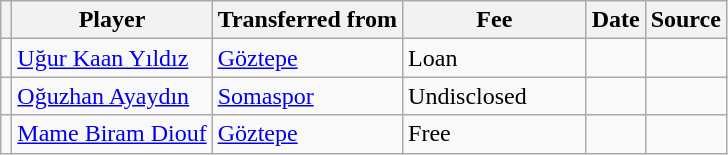<table class="wikitable plainrowheaders sortable">
<tr>
<th></th>
<th scope="col">Player</th>
<th>Transferred from</th>
<th style="width: 115px;">Fee</th>
<th scope="col">Date</th>
<th scope="col">Source</th>
</tr>
<tr>
<td align="center"></td>
<td> <a href='#'>Uğur Kaan Yıldız</a></td>
<td> <a href='#'>Göztepe</a></td>
<td>Loan</td>
<td></td>
<td></td>
</tr>
<tr>
<td align="center"></td>
<td> <a href='#'>Oğuzhan Ayaydın</a></td>
<td> <a href='#'>Somaspor</a></td>
<td>Undisclosed</td>
<td></td>
<td></td>
</tr>
<tr>
<td align="center"></td>
<td> <a href='#'>Mame Biram Diouf</a></td>
<td> <a href='#'>Göztepe</a></td>
<td>Free</td>
<td></td>
<td></td>
</tr>
</table>
